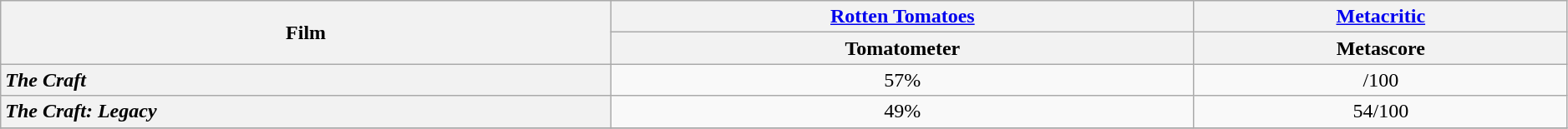<table class="wikitable sortable" width=99% border="1" style="text-align: center;">
<tr>
<th rowspan="2">Film</th>
<th><a href='#'>Rotten Tomatoes</a></th>
<th><a href='#'>Metacritic</a></th>
</tr>
<tr>
<th>Tomatometer</th>
<th>Metascore</th>
</tr>
<tr>
<th style="text-align: left;"><em>The Craft</em></th>
<td>57%<br></td>
<td>/100<br></td>
</tr>
<tr>
<th style="text-align: left;"><em>The Craft: Legacy</em></th>
<td>49%<br></td>
<td>54/100<br></td>
</tr>
<tr>
</tr>
</table>
